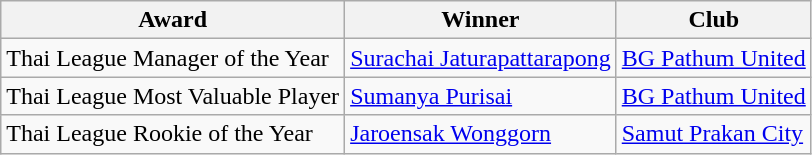<table class="wikitable">
<tr>
<th>Award</th>
<th>Winner</th>
<th>Club</th>
</tr>
<tr>
<td>Thai League Manager of the Year</td>
<td> <a href='#'>Surachai Jaturapattarapong</a></td>
<td><a href='#'>BG Pathum United</a></td>
</tr>
<tr>
<td>Thai League Most Valuable Player</td>
<td> <a href='#'>Sumanya Purisai</a></td>
<td><a href='#'>BG Pathum United</a></td>
</tr>
<tr>
<td>Thai League Rookie of the Year</td>
<td> <a href='#'>Jaroensak Wonggorn</a></td>
<td><a href='#'>Samut Prakan City</a></td>
</tr>
</table>
